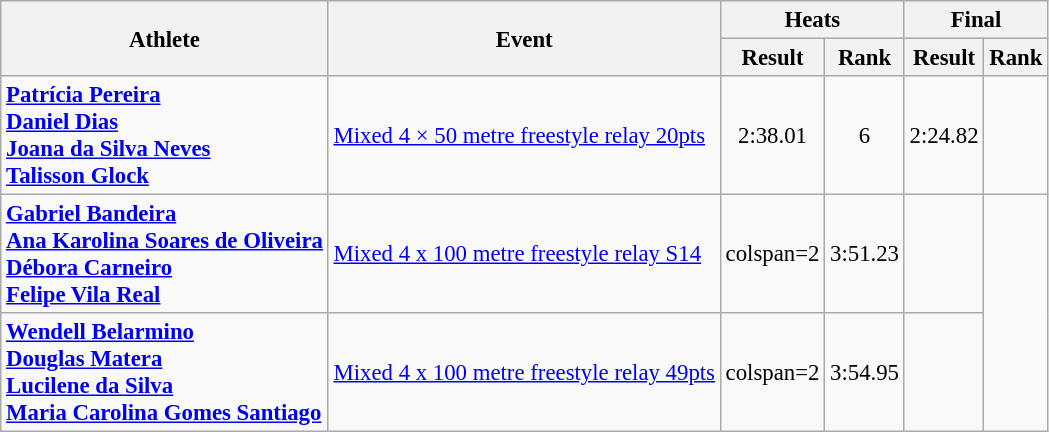<table class=wikitable style="font-size:95%">
<tr>
<th rowspan="2">Athlete</th>
<th rowspan="2">Event</th>
<th colspan="2">Heats</th>
<th colspan="2">Final</th>
</tr>
<tr>
<th>Result</th>
<th>Rank</th>
<th>Result</th>
<th>Rank</th>
</tr>
<tr align=center>
<td align=left><strong><a href='#'>Patrícia Pereira</a><br><a href='#'>Daniel Dias</a><br><a href='#'>Joana da Silva Neves</a><br><a href='#'>Talisson Glock</a></strong></td>
<td align=left><a href='#'>Mixed 4 × 50 metre freestyle relay 20pts</a></td>
<td>2:38.01</td>
<td>6</td>
<td>2:24.82</td>
<td></td>
</tr>
<tr align=center>
<td align=left><strong><a href='#'>Gabriel Bandeira</a><br><a href='#'>Ana Karolina Soares de Oliveira</a><br><a href='#'>Débora Carneiro</a><br><a href='#'>Felipe Vila Real</a></strong></td>
<td align=left><a href='#'>Mixed 4 x 100 metre freestyle relay S14</a></td>
<td>colspan=2 </td>
<td>3:51.23</td>
<td></td>
</tr>
<tr align=center>
<td align=left><strong><a href='#'>Wendell Belarmino</a><br><a href='#'>Douglas Matera</a><br><a href='#'>Lucilene da Silva</a><br><a href='#'>Maria Carolina Gomes Santiago</a></strong></td>
<td align=left><a href='#'>Mixed 4 x 100 metre freestyle relay 49pts</a></td>
<td>colspan=2 </td>
<td>3:54.95</td>
<td></td>
</tr>
</table>
